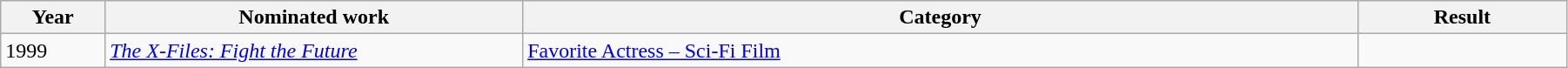<table style="width:95%;" class="wikitable sortable">
<tr>
<th style="width:5%;">Year</th>
<th style="width:20%;">Nominated work</th>
<th style="width:40%;">Category</th>
<th style="width:10%;">Result</th>
</tr>
<tr>
<td>1999</td>
<td><em><a href='#'>The X-Files: Fight the Future</a></em></td>
<td><a href='#'>Favorite Actress – Sci-Fi Film</a></td>
<td></td>
</tr>
</table>
